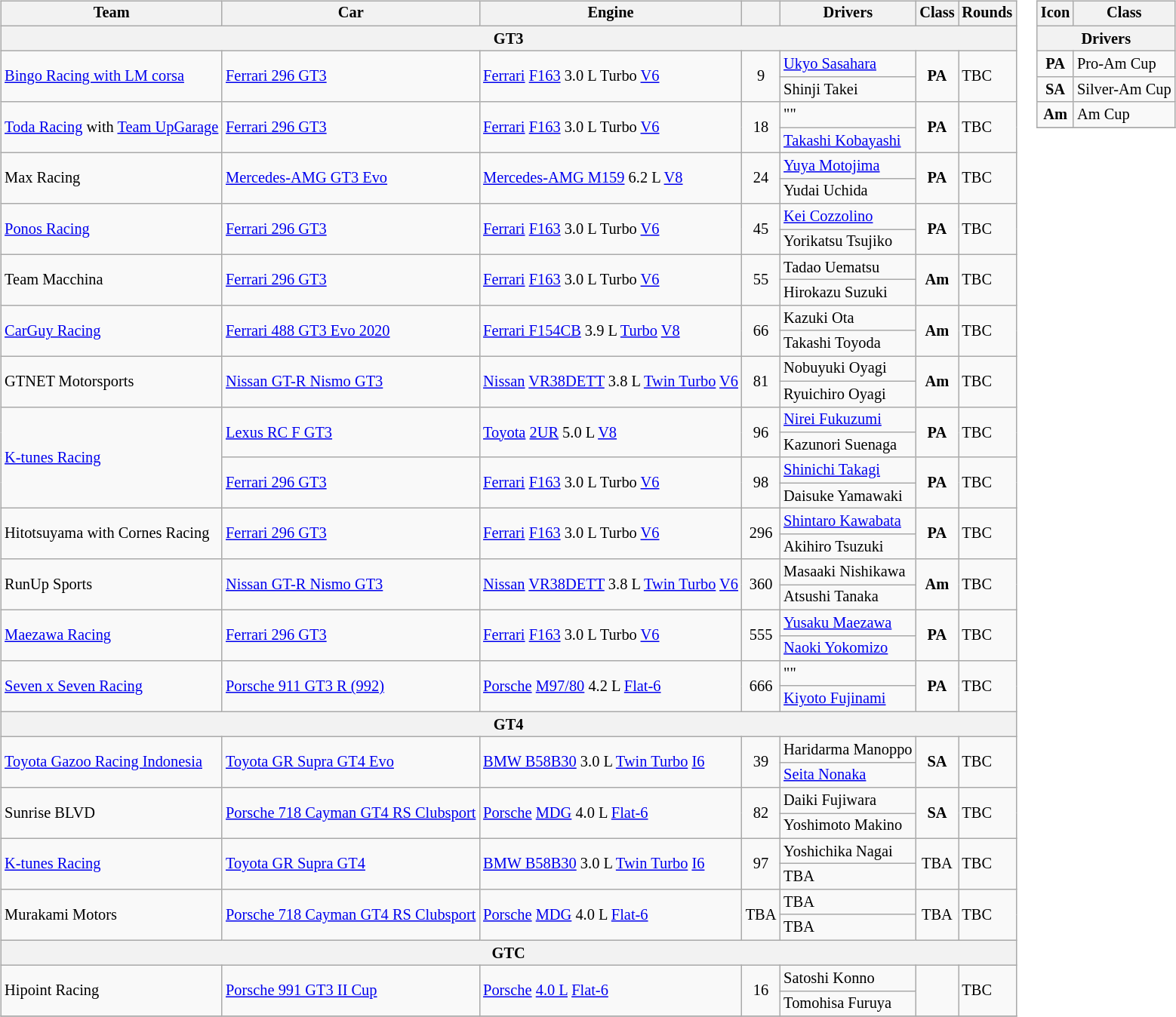<table>
<tr>
<td><br><table class="wikitable" style="font-size: 85%;">
<tr>
<th>Team</th>
<th>Car</th>
<th>Engine</th>
<th></th>
<th>Drivers</th>
<th>Class</th>
<th>Rounds</th>
</tr>
<tr>
<th colspan=7>GT3</th>
</tr>
<tr>
<td rowspan="2"> <a href='#'>Bingo Racing with LM corsa</a></td>
<td rowspan="2"><a href='#'>Ferrari 296 GT3</a></td>
<td rowspan="2"><a href='#'>Ferrari</a> <a href='#'>F163</a> 3.0 L Turbo <a href='#'>V6</a></td>
<td rowspan="2" align=center>9</td>
<td> <a href='#'>Ukyo Sasahara</a></td>
<td rowspan="2" align="center"><strong><span>PA</span></strong></td>
<td rowspan="2">TBC</td>
</tr>
<tr>
<td> Shinji Takei</td>
</tr>
<tr>
<td rowspan="2"> <a href='#'>Toda Racing</a> with <a href='#'>Team UpGarage</a></td>
<td rowspan="2"><a href='#'>Ferrari 296 GT3</a></td>
<td rowspan="2"><a href='#'>Ferrari</a> <a href='#'>F163</a> 3.0 L Turbo <a href='#'>V6</a></td>
<td rowspan="2" align=center>18</td>
<td> ""</td>
<td rowspan="2" align="center"><strong><span>PA</span></strong></td>
<td rowspan="2">TBC</td>
</tr>
<tr>
<td> <a href='#'>Takashi Kobayashi</a></td>
</tr>
<tr>
<td rowspan="2"> Max Racing</td>
<td rowspan="2"><a href='#'>Mercedes-AMG GT3 Evo</a></td>
<td rowspan="2"><a href='#'>Mercedes-AMG M159</a> 6.2 L <a href='#'>V8</a></td>
<td rowspan="2" align="center">24</td>
<td> <a href='#'>Yuya Motojima</a></td>
<td rowspan="2" align=center><strong><span>PA</span></strong></td>
<td rowspan="2">TBC</td>
</tr>
<tr>
<td> Yudai Uchida</td>
</tr>
<tr>
<td rowspan="2"> <a href='#'>Ponos Racing</a></td>
<td rowspan="2"><a href='#'>Ferrari 296 GT3</a></td>
<td rowspan="2"><a href='#'>Ferrari</a> <a href='#'>F163</a> 3.0 L Turbo <a href='#'>V6</a></td>
<td rowspan="2" align="center">45</td>
<td> <a href='#'>Kei Cozzolino</a></td>
<td rowspan="2" align="center"><strong><span>PA</span></strong></td>
<td rowspan="2">TBC</td>
</tr>
<tr>
<td> Yorikatsu Tsujiko</td>
</tr>
<tr>
<td rowspan="2"> Team Macchina</td>
<td rowspan="2"><a href='#'>Ferrari 296 GT3</a></td>
<td rowspan="2"><a href='#'>Ferrari</a> <a href='#'>F163</a> 3.0 L Turbo <a href='#'>V6</a></td>
<td rowspan="2" align=center>55</td>
<td> Tadao Uematsu</td>
<td rowspan="2" align=center><strong><span>Am</span></strong></td>
<td rowspan="2">TBC</td>
</tr>
<tr>
<td> Hirokazu Suzuki</td>
</tr>
<tr>
<td rowspan="2"> <a href='#'>CarGuy Racing</a></td>
<td rowspan="2"><a href='#'>Ferrari 488 GT3 Evo 2020</a></td>
<td nowrap rowspan="2"><a href='#'>Ferrari F154CB</a> 3.9 L <a href='#'>Turbo</a> <a href='#'>V8</a></td>
<td rowspan="2" align="center">66</td>
<td> Kazuki Ota</td>
<td rowspan="2" align=center><strong><span>Am</span></strong></td>
<td rowspan="2">TBC</td>
</tr>
<tr>
<td> Takashi Toyoda</td>
</tr>
<tr>
<td rowspan="2" nowrap> GTNET Motorsports</td>
<td rowspan="2"><a href='#'>Nissan GT-R Nismo GT3</a></td>
<td rowspan="2" nowrap><a href='#'>Nissan</a> <a href='#'>VR38DETT</a> 3.8 L <a href='#'>Twin Turbo</a> <a href='#'>V6</a></td>
<td rowspan="2" align="center">81</td>
<td> Nobuyuki Oyagi</td>
<td rowspan="2" align="center"><strong><span>Am</span></strong></td>
<td rowspan="2">TBC</td>
</tr>
<tr>
<td> Ryuichiro Oyagi</td>
</tr>
<tr>
<td rowspan="4"> <a href='#'>K-tunes Racing</a></td>
<td rowspan="2"><a href='#'>Lexus RC F GT3</a></td>
<td rowspan="2"><a href='#'>Toyota</a> <a href='#'>2UR</a> 5.0 L <a href='#'>V8</a></td>
<td rowspan="2" align="center">96</td>
<td> <a href='#'>Nirei Fukuzumi</a></td>
<td rowspan="2" align=center><strong><span>PA</span></strong></td>
<td rowspan="2">TBC</td>
</tr>
<tr>
<td> Kazunori Suenaga</td>
</tr>
<tr>
<td rowspan="2"><a href='#'>Ferrari 296 GT3</a></td>
<td rowspan="2"><a href='#'>Ferrari</a> <a href='#'>F163</a> 3.0 L Turbo <a href='#'>V6</a></td>
<td rowspan="2" align=center>98</td>
<td> <a href='#'>Shinichi Takagi</a></td>
<td rowspan="2" align=center><strong><span>PA</span></strong></td>
<td rowspan="2">TBC</td>
</tr>
<tr>
<td> Daisuke Yamawaki</td>
</tr>
<tr>
<td rowspan="2"> Hitotsuyama with Cornes Racing</td>
<td rowspan="2"><a href='#'>Ferrari 296 GT3</a></td>
<td rowspan="2"><a href='#'>Ferrari</a> <a href='#'>F163</a> 3.0 L Turbo <a href='#'>V6</a></td>
<td rowspan="2" align=center>296</td>
<td> <a href='#'>Shintaro Kawabata</a></td>
<td rowspan="2" align="center"><strong><span>PA</span></strong></td>
<td rowspan="2">TBC</td>
</tr>
<tr>
<td> Akihiro Tsuzuki</td>
</tr>
<tr>
<td rowspan="2"> RunUp Sports</td>
<td rowspan="2"><a href='#'>Nissan GT-R Nismo GT3</a></td>
<td rowspan="2" nowrap><a href='#'>Nissan</a> <a href='#'>VR38DETT</a> 3.8 L <a href='#'>Twin Turbo</a> <a href='#'>V6</a></td>
<td rowspan="2" align="center">360</td>
<td> Masaaki Nishikawa</td>
<td rowspan="2" align="center"><strong><span>Am</span></strong></td>
<td rowspan="2">TBC</td>
</tr>
<tr>
<td> Atsushi Tanaka</td>
</tr>
<tr>
<td rowspan="2"> <a href='#'>Maezawa Racing</a></td>
<td rowspan="2"><a href='#'>Ferrari 296 GT3</a></td>
<td rowspan="2"><a href='#'>Ferrari</a> <a href='#'>F163</a> 3.0 L Turbo <a href='#'>V6</a></td>
<td rowspan="2" align="center">555</td>
<td> <a href='#'>Yusaku Maezawa</a></td>
<td rowspan="2" align="center"><strong><span>PA</span></strong></td>
<td rowspan="2">TBC</td>
</tr>
<tr>
<td> <a href='#'>Naoki Yokomizo</a></td>
</tr>
<tr>
<td rowspan="2"> <a href='#'>Seven x Seven Racing</a></td>
<td rowspan="2"><a href='#'>Porsche 911 GT3 R (992)</a></td>
<td rowspan="2"><a href='#'>Porsche</a> <a href='#'>M97/80</a> 4.2 L <a href='#'>Flat-6</a></td>
<td rowspan="2" align=center>666</td>
<td> ""</td>
<td rowspan="2" align=center><strong><span>PA</span></strong></td>
<td rowspan="2">TBC</td>
</tr>
<tr>
<td> <a href='#'>Kiyoto Fujinami</a></td>
</tr>
<tr>
<th colspan=7>GT4</th>
</tr>
<tr>
<td rowspan="2"> <a href='#'>Toyota Gazoo Racing Indonesia</a></td>
<td rowspan="2"><a href='#'>Toyota GR Supra GT4 Evo</a></td>
<td rowspan="2"><a href='#'>BMW B58B30</a> 3.0 L <a href='#'>Twin Turbo</a> <a href='#'>I6</a></td>
<td rowspan="2" align=center>39</td>
<td nowrap> Haridarma Manoppo</td>
<td rowspan="2" align=center><strong><span>SA</span></strong></td>
<td rowspan="2">TBC</td>
</tr>
<tr>
<td> <a href='#'>Seita Nonaka</a></td>
</tr>
<tr>
<td rowspan="2"> Sunrise BLVD</td>
<td rowspan="2"><a href='#'>Porsche 718 Cayman GT4 RS Clubsport</a></td>
<td rowspan="2"><a href='#'>Porsche</a> <a href='#'>MDG</a> 4.0 L <a href='#'>Flat-6</a></td>
<td rowspan="2" align="center">82</td>
<td> Daiki Fujiwara</td>
<td rowspan="2" align=center><strong><span>SA</span></strong></td>
<td rowspan="2">TBC</td>
</tr>
<tr>
<td> Yoshimoto Makino</td>
</tr>
<tr>
<td rowspan="2"> <a href='#'>K-tunes Racing</a></td>
<td rowspan="2"><a href='#'>Toyota GR Supra GT4</a></td>
<td rowspan="2"><a href='#'>BMW B58B30</a> 3.0 L <a href='#'>Twin Turbo</a> <a href='#'>I6</a></td>
<td rowspan="2" align="center">97</td>
<td> Yoshichika Nagai</td>
<td rowspan="2" align=center>TBA</td>
<td rowspan="2">TBC</td>
</tr>
<tr>
<td nowrap> TBA</td>
</tr>
<tr>
<td rowspan="2"> Murakami Motors</td>
<td rowspan="2"><a href='#'>Porsche 718 Cayman GT4 RS Clubsport</a></td>
<td rowspan="2"><a href='#'>Porsche</a> <a href='#'>MDG</a> 4.0 L <a href='#'>Flat-6</a></td>
<td rowspan="2" align="center">TBA</td>
<td> TBA</td>
<td rowspan="2" align=center>TBA</td>
<td rowspan="2">TBC</td>
</tr>
<tr>
<td> TBA</td>
</tr>
<tr>
<th colspan=7>GTC</th>
</tr>
<tr>
<td rowspan="2"> Hipoint Racing</td>
<td rowspan="2"><a href='#'>Porsche 991 GT3 II Cup</a></td>
<td rowspan="2"><a href='#'>Porsche</a> <a href='#'>4.0 L</a> <a href='#'>Flat-6</a></td>
<td rowspan="2" align=center>16</td>
<td> Satoshi Konno</td>
<td rowspan="2" align="center"></td>
<td rowspan="2">TBC</td>
</tr>
<tr>
<td> Tomohisa Furuya</td>
</tr>
<tr>
</tr>
</table>
</td>
<td valign="top"><br><table class="wikitable" style="font-size: 85%;">
<tr>
<th>Icon</th>
<th>Class</th>
</tr>
<tr>
<th colspan=2>Drivers</th>
</tr>
<tr>
<td align=center><strong><span>PA</span></strong></td>
<td>Pro-Am Cup</td>
</tr>
<tr>
<td align=center><strong><span>SA</span></strong></td>
<td nowrap>Silver-Am Cup</td>
</tr>
<tr>
<td align=center><strong><span>Am</span></strong></td>
<td>Am Cup</td>
</tr>
<tr>
</tr>
</table>
</td>
</tr>
</table>
